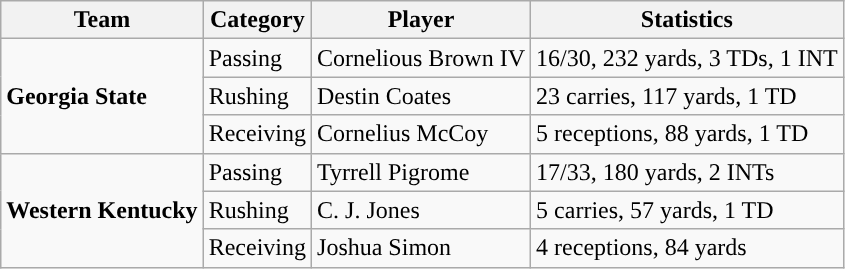<table class="wikitable" style="float: left;">
<tr>
<th>Team</th>
<th>Category</th>
<th>Player</th>
<th>Statistics</th>
</tr>
<tr>
<td rowspan=3><strong>Georgia State</strong></td>
<td>Passing</td>
<td>Cornelious Brown IV</td>
<td>16/30, 232 yards, 3 TDs, 1 INT</td>
</tr>
<tr>
<td>Rushing</td>
<td>Destin Coates</td>
<td>23 carries, 117 yards, 1 TD</td>
</tr>
<tr>
<td>Receiving</td>
<td>Cornelius McCoy</td>
<td>5 receptions, 88 yards, 1 TD</td>
</tr>
<tr>
<td rowspan=3><strong>Western Kentucky</strong></td>
<td>Passing</td>
<td>Tyrrell Pigrome</td>
<td>17/33, 180 yards, 2 INTs</td>
</tr>
<tr>
<td>Rushing</td>
<td>C. J. Jones</td>
<td>5 carries, 57 yards, 1 TD</td>
</tr>
<tr>
<td>Receiving</td>
<td>Joshua Simon</td>
<td>4 receptions, 84 yards</td>
</tr>
</table>
